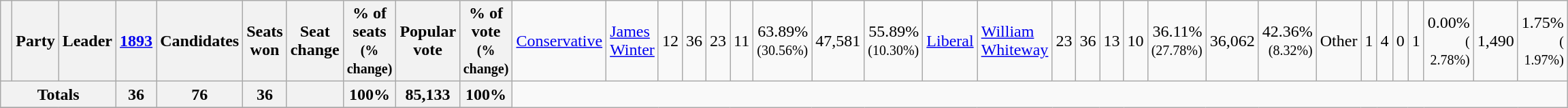<table class="wikitable">
<tr>
<th> </th>
<th>Party</th>
<th>Leader</th>
<th><a href='#'>1893</a></th>
<th>Candidates</th>
<th>Seats won</th>
<th>Seat change</th>
<th>% of seats<br><small>(% change)</small></th>
<th>Popular vote</th>
<th>% of vote<br><small>(% change)</small><br></th>
<td><a href='#'>Conservative</a></td>
<td><a href='#'>James Winter</a></td>
<td align=right>12</td>
<td align=right>36</td>
<td align=right>23</td>
<td align=right>11</td>
<td align=right>63.89%<br><small>(30.56%)</small></td>
<td align=right>47,581</td>
<td align=right >55.89%<br><small>(10.30%)</small><br></td>
<td><a href='#'>Liberal</a></td>
<td><a href='#'>William Whiteway</a></td>
<td align=right>23</td>
<td align=right>36</td>
<td align=right>13</td>
<td align=right>10</td>
<td align=right>36.11%<br><small>(27.78%)</small></td>
<td align=right>36,062</td>
<td align=right >42.36%<br><small>(8.32%)</small><br></td>
<td colspan="2">Other</td>
<td align=right>1</td>
<td align=right>4</td>
<td align=right>0</td>
<td align=right>1</td>
<td align=right>0.00%<br><small>( 2.78%)</small></td>
<td align=right>1,490</td>
<td align=right >1.75%<br><small>( 1.97%)</small></td>
</tr>
<tr>
<th colspan="3">Totals</th>
<th align=right>36</th>
<th align=right>76</th>
<th align=right>36</th>
<th align=right></th>
<th align=right>100%</th>
<th align=right>85,133</th>
<th align=right>100%</th>
</tr>
<tr>
</tr>
</table>
